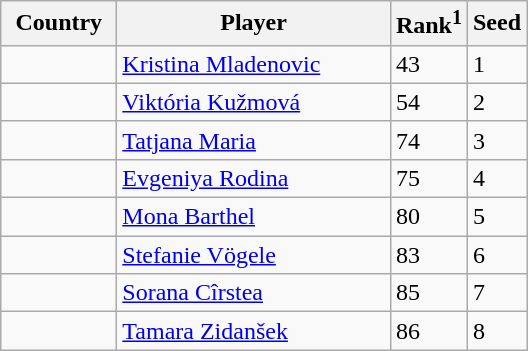<table class="sortable wikitable">
<tr>
<th width="70">Country</th>
<th width="175">Player</th>
<th>Rank<sup>1</sup></th>
<th>Seed</th>
</tr>
<tr>
<td></td>
<td><a href='#'>Kristina Mladenovic</a></td>
<td>43</td>
<td>1</td>
</tr>
<tr>
<td></td>
<td><a href='#'>Viktória Kužmová</a></td>
<td>54</td>
<td>2</td>
</tr>
<tr>
<td></td>
<td><a href='#'>Tatjana Maria</a></td>
<td>74</td>
<td>3</td>
</tr>
<tr>
<td></td>
<td><a href='#'>Evgeniya Rodina</a></td>
<td>75</td>
<td>4</td>
</tr>
<tr>
<td></td>
<td><a href='#'>Mona Barthel</a></td>
<td>80</td>
<td>5</td>
</tr>
<tr>
<td></td>
<td><a href='#'>Stefanie Vögele</a></td>
<td>83</td>
<td>6</td>
</tr>
<tr>
<td></td>
<td><a href='#'>Sorana Cîrstea</a></td>
<td>85</td>
<td>7</td>
</tr>
<tr>
<td></td>
<td><a href='#'>Tamara Zidanšek</a></td>
<td>86</td>
<td>8</td>
</tr>
</table>
